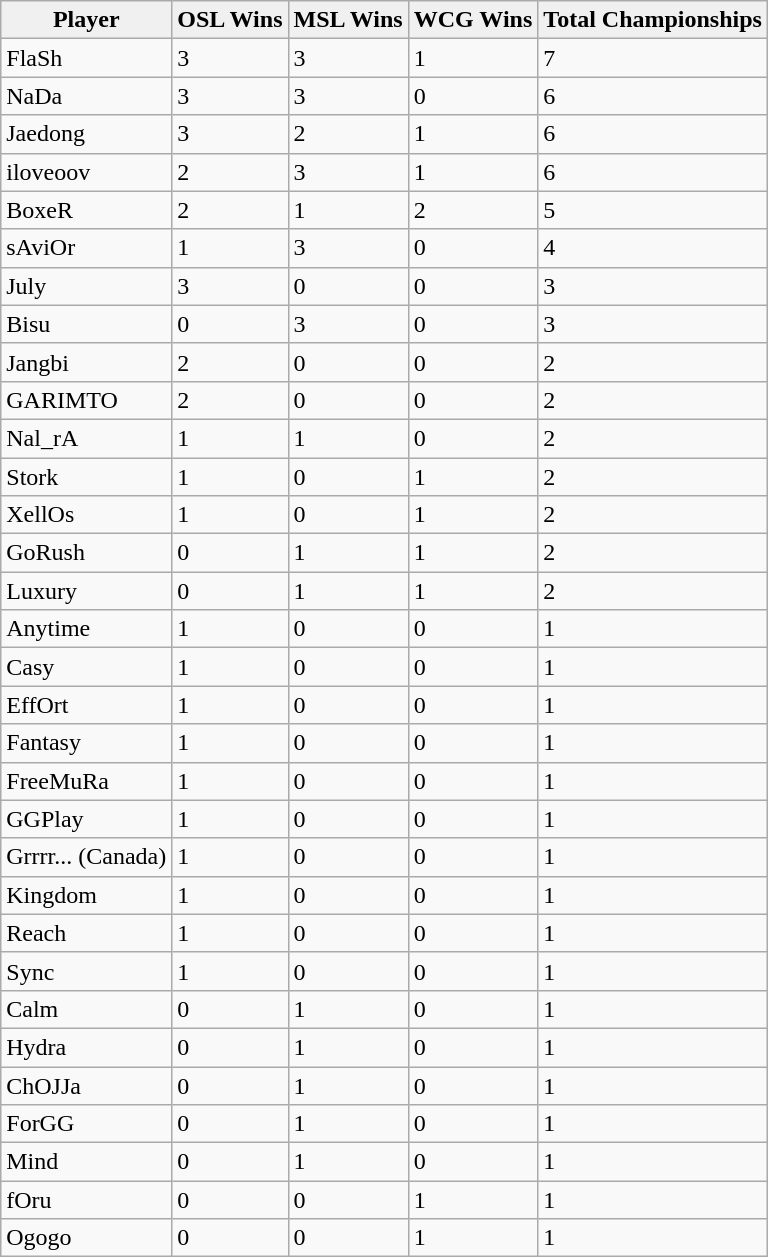<table class="wikitable">
<tr style="text-align:center; background:#f0f0f0;">
<td><strong>Player</strong></td>
<td><strong>OSL Wins</strong></td>
<td><strong>MSL Wins</strong></td>
<td><strong>WCG Wins</strong></td>
<td><strong>Total Championships</strong></td>
</tr>
<tr>
<td>FlaSh</td>
<td>3</td>
<td>3</td>
<td>1</td>
<td>7</td>
</tr>
<tr>
<td>NaDa</td>
<td>3</td>
<td>3</td>
<td>0</td>
<td>6</td>
</tr>
<tr>
<td>Jaedong</td>
<td>3</td>
<td>2</td>
<td>1</td>
<td>6</td>
</tr>
<tr>
<td>iloveoov</td>
<td>2</td>
<td>3</td>
<td>1</td>
<td>6</td>
</tr>
<tr>
<td>BoxeR</td>
<td>2</td>
<td>1</td>
<td>2</td>
<td>5</td>
</tr>
<tr>
<td>sAviOr</td>
<td>1</td>
<td>3</td>
<td>0</td>
<td>4</td>
</tr>
<tr>
<td>July</td>
<td>3</td>
<td>0</td>
<td>0</td>
<td>3</td>
</tr>
<tr>
<td>Bisu</td>
<td>0</td>
<td>3</td>
<td>0</td>
<td>3</td>
</tr>
<tr>
<td>Jangbi</td>
<td>2</td>
<td>0</td>
<td>0</td>
<td>2</td>
</tr>
<tr>
<td>GARIMTO</td>
<td>2</td>
<td>0</td>
<td>0</td>
<td>2</td>
</tr>
<tr>
<td>Nal_rA</td>
<td>1</td>
<td>1</td>
<td>0</td>
<td>2</td>
</tr>
<tr>
<td>Stork</td>
<td>1</td>
<td>0</td>
<td>1</td>
<td>2</td>
</tr>
<tr>
<td>XellOs</td>
<td>1</td>
<td>0</td>
<td>1</td>
<td>2</td>
</tr>
<tr>
<td>GoRush</td>
<td>0</td>
<td>1</td>
<td>1</td>
<td>2</td>
</tr>
<tr>
<td>Luxury</td>
<td>0</td>
<td>1</td>
<td>1</td>
<td>2</td>
</tr>
<tr>
<td>Anytime</td>
<td>1</td>
<td>0</td>
<td>0</td>
<td>1</td>
</tr>
<tr>
<td>Casy</td>
<td>1</td>
<td>0</td>
<td>0</td>
<td>1</td>
</tr>
<tr>
<td>EffOrt</td>
<td>1</td>
<td>0</td>
<td>0</td>
<td>1</td>
</tr>
<tr>
<td>Fantasy</td>
<td>1</td>
<td>0</td>
<td>0</td>
<td>1</td>
</tr>
<tr>
<td>FreeMuRa</td>
<td>1</td>
<td>0</td>
<td>0</td>
<td>1</td>
</tr>
<tr>
<td>GGPlay</td>
<td>1</td>
<td>0</td>
<td>0</td>
<td>1</td>
</tr>
<tr>
<td>Grrrr... (Canada)</td>
<td>1</td>
<td>0</td>
<td>0</td>
<td>1</td>
</tr>
<tr>
<td>Kingdom</td>
<td>1</td>
<td>0</td>
<td>0</td>
<td>1</td>
</tr>
<tr>
<td>Reach</td>
<td>1</td>
<td>0</td>
<td>0</td>
<td>1</td>
</tr>
<tr>
<td>Sync</td>
<td>1</td>
<td>0</td>
<td>0</td>
<td>1</td>
</tr>
<tr>
<td>Calm</td>
<td>0</td>
<td>1</td>
<td>0</td>
<td>1</td>
</tr>
<tr>
<td>Hydra</td>
<td>0</td>
<td>1</td>
<td>0</td>
<td>1</td>
</tr>
<tr>
<td>ChOJJa</td>
<td>0</td>
<td>1</td>
<td>0</td>
<td>1</td>
</tr>
<tr>
<td>ForGG</td>
<td>0</td>
<td>1</td>
<td>0</td>
<td>1</td>
</tr>
<tr>
<td>Mind</td>
<td>0</td>
<td>1</td>
<td>0</td>
<td>1</td>
</tr>
<tr>
<td>fOru</td>
<td>0</td>
<td>0</td>
<td>1</td>
<td>1</td>
</tr>
<tr>
<td>Ogogo</td>
<td>0</td>
<td>0</td>
<td>1</td>
<td>1</td>
</tr>
</table>
